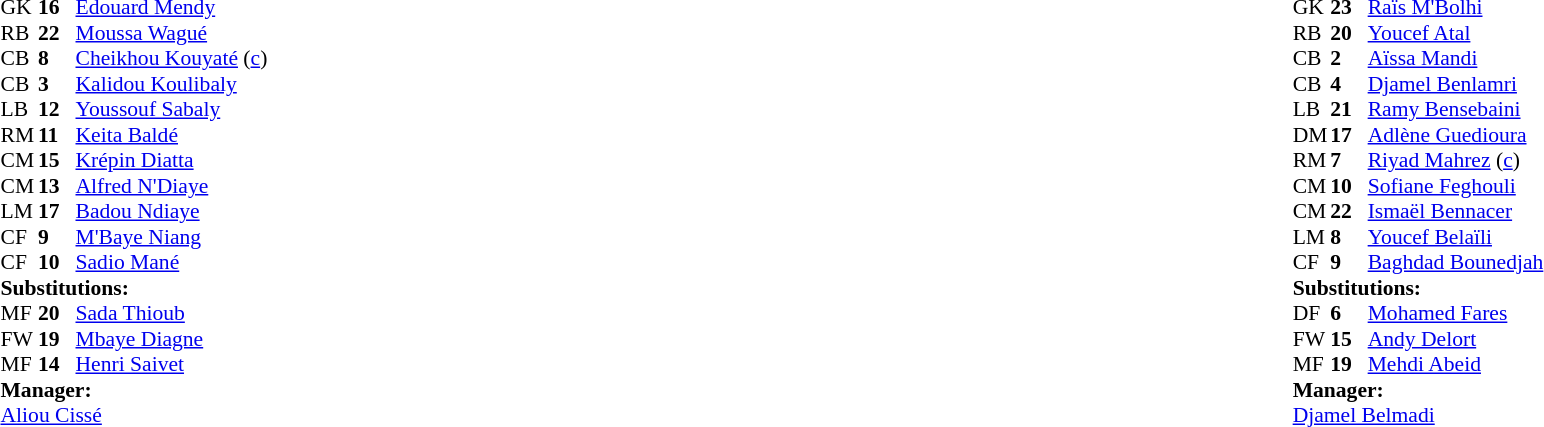<table width="100%">
<tr>
<td valign="top" width="40%"><br><table style="font-size:90%" cellspacing="0" cellpadding="0">
<tr>
<th width=25></th>
<th width=25></th>
</tr>
<tr>
<td>GK</td>
<td><strong>16</strong></td>
<td><a href='#'>Edouard Mendy</a></td>
</tr>
<tr>
<td>RB</td>
<td><strong>22</strong></td>
<td><a href='#'>Moussa Wagué</a></td>
</tr>
<tr>
<td>CB</td>
<td><strong>8</strong></td>
<td><a href='#'>Cheikhou Kouyaté</a> (<a href='#'>c</a>)</td>
<td></td>
</tr>
<tr>
<td>CB</td>
<td><strong>3</strong></td>
<td><a href='#'>Kalidou Koulibaly</a></td>
</tr>
<tr>
<td>LB</td>
<td><strong>12</strong></td>
<td><a href='#'>Youssouf Sabaly</a></td>
</tr>
<tr>
<td>RM</td>
<td><strong>11</strong></td>
<td><a href='#'>Keita Baldé</a></td>
<td></td>
<td></td>
</tr>
<tr>
<td>CM</td>
<td><strong>15</strong></td>
<td><a href='#'>Krépin Diatta</a></td>
<td></td>
<td></td>
</tr>
<tr>
<td>CM</td>
<td><strong>13</strong></td>
<td><a href='#'>Alfred N'Diaye</a></td>
<td></td>
<td></td>
</tr>
<tr>
<td>LM</td>
<td><strong>17</strong></td>
<td><a href='#'>Badou Ndiaye</a></td>
</tr>
<tr>
<td>CF</td>
<td><strong>9</strong></td>
<td><a href='#'>M'Baye Niang</a></td>
</tr>
<tr>
<td>CF</td>
<td><strong>10</strong></td>
<td><a href='#'>Sadio Mané</a></td>
</tr>
<tr>
<td colspan=3><strong>Substitutions:</strong></td>
</tr>
<tr>
<td>MF</td>
<td><strong>20</strong></td>
<td><a href='#'>Sada Thioub</a></td>
<td></td>
<td></td>
</tr>
<tr>
<td>FW</td>
<td><strong>19</strong></td>
<td><a href='#'>Mbaye Diagne</a></td>
<td></td>
<td></td>
</tr>
<tr>
<td>MF</td>
<td><strong>14</strong></td>
<td><a href='#'>Henri Saivet</a></td>
<td></td>
<td></td>
</tr>
<tr>
<td colspan=3><strong>Manager:</strong></td>
</tr>
<tr>
<td colspan=3><a href='#'>Aliou Cissé</a></td>
</tr>
</table>
</td>
<td valign="top"></td>
<td valign="top" width="50%"><br><table style="font-size:90%; margin:auto" cellspacing="0" cellpadding="0">
<tr>
<th width=25></th>
<th width=25></th>
</tr>
<tr>
<td>GK</td>
<td><strong>23</strong></td>
<td><a href='#'>Raïs M'Bolhi</a></td>
</tr>
<tr>
<td>RB</td>
<td><strong>20</strong></td>
<td><a href='#'>Youcef Atal</a></td>
<td></td>
</tr>
<tr>
<td>CB</td>
<td><strong>2</strong></td>
<td><a href='#'>Aïssa Mandi</a></td>
</tr>
<tr>
<td>CB</td>
<td><strong>4</strong></td>
<td><a href='#'>Djamel Benlamri</a></td>
<td></td>
</tr>
<tr>
<td>LB</td>
<td><strong>21</strong></td>
<td><a href='#'>Ramy Bensebaini</a></td>
<td></td>
<td></td>
</tr>
<tr>
<td>DM</td>
<td><strong>17</strong></td>
<td><a href='#'>Adlène Guedioura</a></td>
</tr>
<tr>
<td>RM</td>
<td><strong>7</strong></td>
<td><a href='#'>Riyad Mahrez</a> (<a href='#'>c</a>)</td>
</tr>
<tr>
<td>CM</td>
<td><strong>10</strong></td>
<td><a href='#'>Sofiane Feghouli</a></td>
</tr>
<tr>
<td>CM</td>
<td><strong>22</strong></td>
<td><a href='#'>Ismaël Bennacer</a></td>
<td></td>
<td></td>
</tr>
<tr>
<td>LM</td>
<td><strong>8</strong></td>
<td><a href='#'>Youcef Belaïli</a></td>
<td></td>
<td></td>
</tr>
<tr>
<td>CF</td>
<td><strong>9</strong></td>
<td><a href='#'>Baghdad Bounedjah</a></td>
</tr>
<tr>
<td colspan=3><strong>Substitutions:</strong></td>
</tr>
<tr>
<td>DF</td>
<td><strong>6</strong></td>
<td><a href='#'>Mohamed Fares</a></td>
<td></td>
<td></td>
</tr>
<tr>
<td>FW</td>
<td><strong>15</strong></td>
<td><a href='#'>Andy Delort</a></td>
<td></td>
<td></td>
</tr>
<tr>
<td>MF</td>
<td><strong>19</strong></td>
<td><a href='#'>Mehdi Abeid</a></td>
<td></td>
<td></td>
</tr>
<tr>
<td colspan=3><strong>Manager:</strong></td>
</tr>
<tr>
<td colspan=3><a href='#'>Djamel Belmadi</a></td>
</tr>
</table>
</td>
</tr>
</table>
